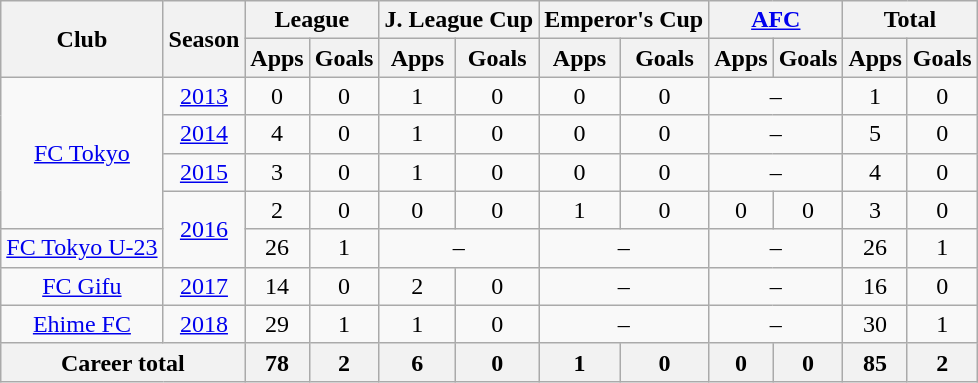<table class="wikitable" style="text-align:center;">
<tr>
<th rowspan="2">Club</th>
<th rowspan="2">Season</th>
<th colspan="2">League</th>
<th colspan="2">J. League Cup</th>
<th colspan="2">Emperor's Cup</th>
<th colspan="2"><a href='#'>AFC</a></th>
<th colspan="2">Total</th>
</tr>
<tr>
<th>Apps</th>
<th>Goals</th>
<th>Apps</th>
<th>Goals</th>
<th>Apps</th>
<th>Goals</th>
<th>Apps</th>
<th>Goals</th>
<th>Apps</th>
<th>Goals</th>
</tr>
<tr>
<td rowspan="4"><a href='#'>FC Tokyo</a></td>
<td><a href='#'>2013</a></td>
<td>0</td>
<td>0</td>
<td>1</td>
<td>0</td>
<td>0</td>
<td>0</td>
<td colspan="2">–</td>
<td>1</td>
<td>0</td>
</tr>
<tr>
<td><a href='#'>2014</a></td>
<td>4</td>
<td>0</td>
<td>1</td>
<td>0</td>
<td>0</td>
<td>0</td>
<td colspan="2">–</td>
<td>5</td>
<td>0</td>
</tr>
<tr>
<td><a href='#'>2015</a></td>
<td>3</td>
<td>0</td>
<td>1</td>
<td>0</td>
<td>0</td>
<td>0</td>
<td colspan="2">–</td>
<td>4</td>
<td>0</td>
</tr>
<tr>
<td rowspan="2"><a href='#'>2016</a></td>
<td>2</td>
<td>0</td>
<td>0</td>
<td>0</td>
<td>1</td>
<td>0</td>
<td>0</td>
<td>0</td>
<td>3</td>
<td>0</td>
</tr>
<tr>
<td><a href='#'>FC Tokyo U-23</a></td>
<td>26</td>
<td>1</td>
<td colspan="2">–</td>
<td colspan="2">–</td>
<td colspan="2">–</td>
<td>26</td>
<td>1</td>
</tr>
<tr>
<td><a href='#'>FC Gifu</a></td>
<td><a href='#'>2017</a></td>
<td>14</td>
<td>0</td>
<td>2</td>
<td>0</td>
<td colspan="2">–</td>
<td colspan="2">–</td>
<td>16</td>
<td>0</td>
</tr>
<tr>
<td rowspan=1><a href='#'>Ehime FC</a></td>
<td><a href='#'>2018</a></td>
<td>29</td>
<td>1</td>
<td>1</td>
<td>0</td>
<td colspan="2">–</td>
<td colspan="2">–</td>
<td>30</td>
<td>1</td>
</tr>
<tr>
<th colspan="2">Career total</th>
<th>78</th>
<th>2</th>
<th>6</th>
<th>0</th>
<th>1</th>
<th>0</th>
<th>0</th>
<th>0</th>
<th>85</th>
<th>2</th>
</tr>
</table>
